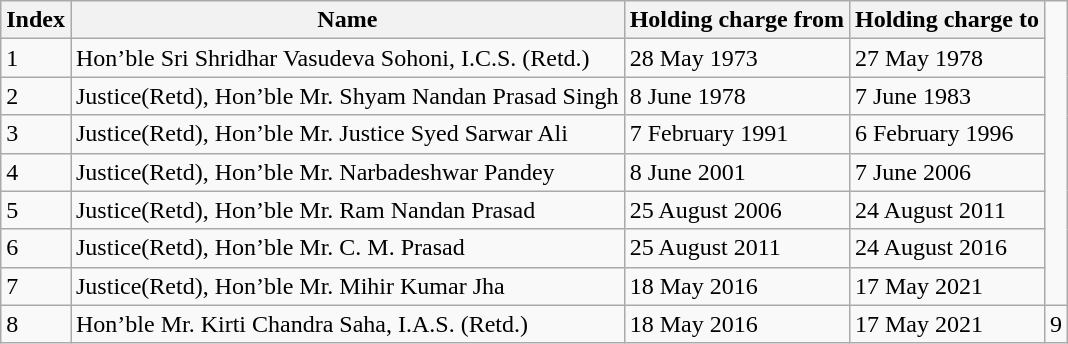<table class="wikitable">
<tr>
<th>Index</th>
<th>Name</th>
<th>Holding charge from</th>
<th>Holding charge to</th>
</tr>
<tr>
<td>1</td>
<td>Hon’ble Sri Shridhar Vasudeva Sohoni, I.C.S. (Retd.)</td>
<td>28 May 1973</td>
<td>27 May 1978 </td>
</tr>
<tr>
<td>2</td>
<td>Justice(Retd), Hon’ble Mr. Shyam Nandan Prasad Singh</td>
<td>8 June 1978 </td>
<td>7 June 1983</td>
</tr>
<tr>
<td>3</td>
<td>Justice(Retd), Hon’ble Mr. Justice Syed Sarwar Ali</td>
<td>7 February 1991</td>
<td>6 February 1996</td>
</tr>
<tr>
<td>4</td>
<td>Justice(Retd), Hon’ble Mr. Narbadeshwar Pandey</td>
<td>8 June 2001</td>
<td>7 June 2006</td>
</tr>
<tr>
<td>5</td>
<td>Justice(Retd), Hon’ble Mr. Ram Nandan Prasad</td>
<td>25 August 2006</td>
<td>24 August 2011</td>
</tr>
<tr>
<td>6</td>
<td>Justice(Retd), Hon’ble Mr. C. M. Prasad</td>
<td>25 August 2011</td>
<td>24 August 2016</td>
</tr>
<tr>
<td>7</td>
<td>Justice(Retd), Hon’ble Mr. Mihir Kumar Jha</td>
<td>18 May 2016</td>
<td>17 May 2021</td>
</tr>
<tr>
<td>8</td>
<td>Hon’ble Mr. Kirti Chandra Saha, I.A.S. (Retd.)</td>
<td>18 May 2016</td>
<td>17 May 2021</td>
<td>9</td>
</tr>
</table>
